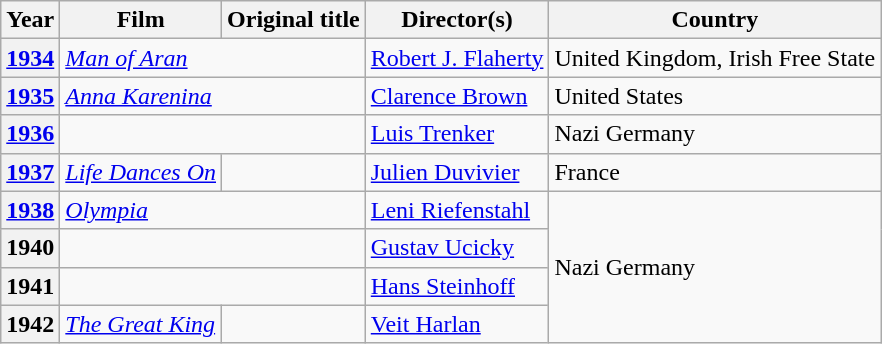<table class="wikitable">
<tr>
<th>Year</th>
<th>Film</th>
<th>Original title</th>
<th>Director(s)</th>
<th>Country</th>
</tr>
<tr>
<th><a href='#'>1934</a></th>
<td colspan="2"><em><a href='#'>Man of Aran</a></em></td>
<td><a href='#'>Robert J. Flaherty</a></td>
<td>United Kingdom, Irish Free State</td>
</tr>
<tr>
<th><a href='#'>1935</a></th>
<td colspan="2"><em><a href='#'>Anna Karenina</a></em></td>
<td><a href='#'>Clarence Brown</a></td>
<td>United States</td>
</tr>
<tr>
<th><a href='#'>1936</a></th>
<td colspan="2"></td>
<td><a href='#'>Luis Trenker</a></td>
<td>Nazi Germany</td>
</tr>
<tr>
<th><a href='#'>1937</a></th>
<td><em><a href='#'>Life Dances On</a></em></td>
<td></td>
<td><a href='#'>Julien Duvivier</a></td>
<td>France</td>
</tr>
<tr>
<th><a href='#'>1938</a></th>
<td colspan="2"><em><a href='#'>Olympia</a></em></td>
<td><a href='#'>Leni Riefenstahl</a></td>
<td rowspan="4">Nazi Germany</td>
</tr>
<tr>
<th>1940</th>
<td colspan="2"></td>
<td><a href='#'>Gustav Ucicky</a></td>
</tr>
<tr>
<th>1941</th>
<td colspan="2"></td>
<td><a href='#'>Hans Steinhoff</a></td>
</tr>
<tr>
<th>1942</th>
<td><em><a href='#'>The Great King</a></em></td>
<td></td>
<td><a href='#'>Veit Harlan</a></td>
</tr>
</table>
